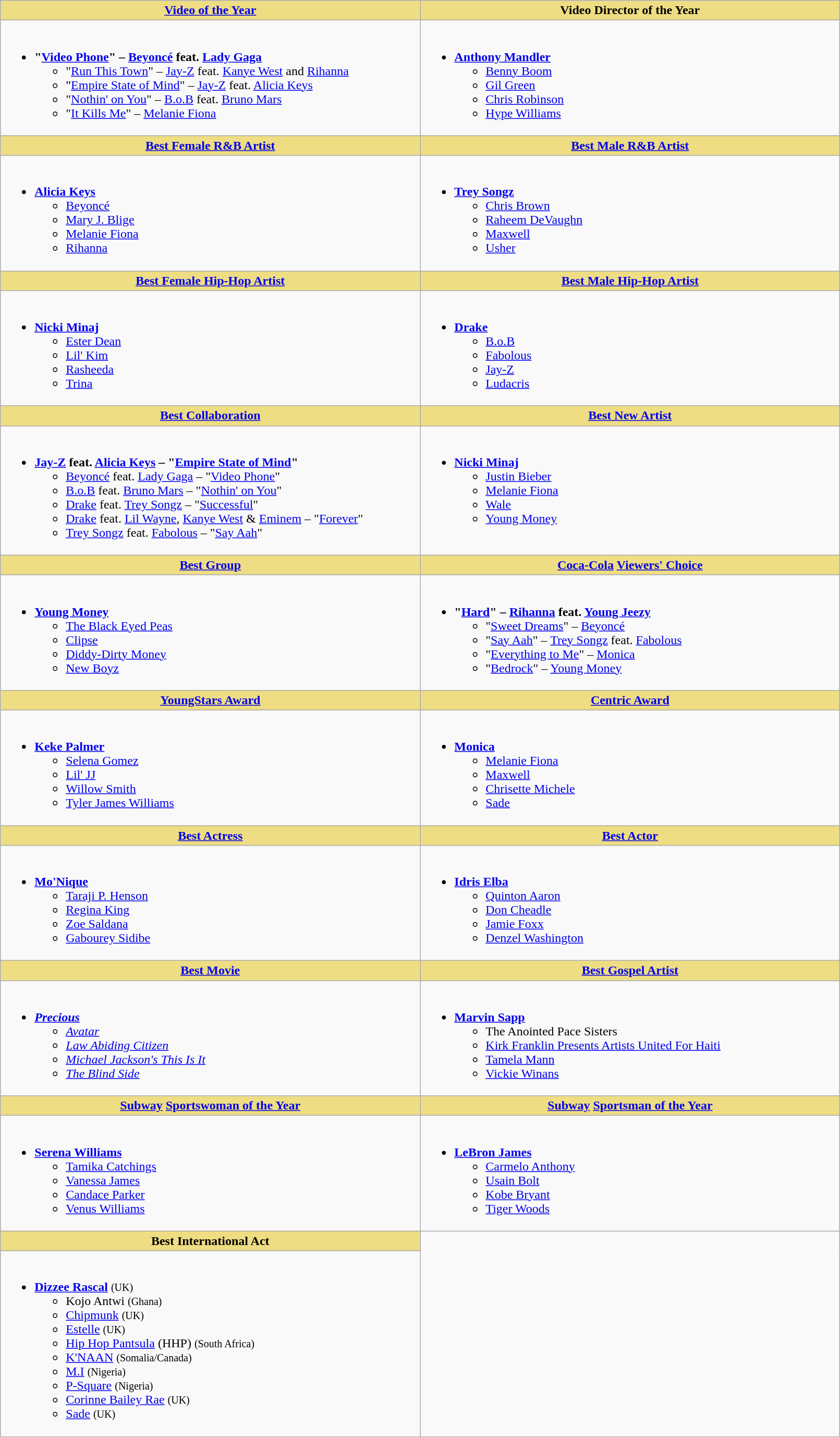<table class=wikitable width="85%">
<tr>
<th style="background:#EEDD82;" ! width="50%"><a href='#'>Video of the Year</a></th>
<th style="background:#EEDD82;" ! width="50%">Video Director of the Year</th>
</tr>
<tr>
<td valign="top"><br><ul><li><strong>"<a href='#'>Video Phone</a>" – <a href='#'>Beyoncé</a> feat. <a href='#'>Lady Gaga</a></strong><ul><li>"<a href='#'>Run This Town</a>" – <a href='#'>Jay-Z</a> feat. <a href='#'>Kanye West</a> and <a href='#'>Rihanna</a></li><li>"<a href='#'>Empire State of Mind</a>" – <a href='#'>Jay-Z</a> feat. <a href='#'>Alicia Keys</a></li><li>"<a href='#'>Nothin' on You</a>" – <a href='#'>B.o.B</a> feat. <a href='#'>Bruno Mars</a></li><li>"<a href='#'>It Kills Me</a>" – <a href='#'>Melanie Fiona</a></li></ul></li></ul></td>
<td valign="top"><br><ul><li><strong><a href='#'>Anthony Mandler</a></strong><ul><li><a href='#'>Benny Boom</a></li><li><a href='#'>Gil Green</a></li><li><a href='#'>Chris Robinson</a></li><li><a href='#'>Hype Williams</a></li></ul></li></ul></td>
</tr>
<tr>
<th style="background:#EEDD82;" ! style="width="50%"><a href='#'>Best Female R&B Artist</a></th>
<th style="background:#EEDD82;" ! style="width="50%"><a href='#'>Best Male R&B Artist</a></th>
</tr>
<tr>
<td valign="top"><br><ul><li><strong><a href='#'>Alicia Keys</a></strong><ul><li><a href='#'>Beyoncé</a></li><li><a href='#'>Mary J. Blige</a></li><li><a href='#'>Melanie Fiona</a></li><li><a href='#'>Rihanna</a></li></ul></li></ul></td>
<td valign="top"><br><ul><li><strong><a href='#'>Trey Songz</a></strong><ul><li><a href='#'>Chris Brown</a></li><li><a href='#'>Raheem DeVaughn</a></li><li><a href='#'>Maxwell</a></li><li><a href='#'>Usher</a></li></ul></li></ul></td>
</tr>
<tr>
<th style="background:#EEDD82;" ! style="width="50%"><a href='#'>Best Female Hip-Hop Artist</a></th>
<th style="background:#EEDD82;" ! style="width="50%"><a href='#'>Best Male Hip-Hop Artist</a></th>
</tr>
<tr>
<td valign="top"><br><ul><li><strong><a href='#'>Nicki Minaj</a></strong><ul><li><a href='#'>Ester Dean</a></li><li><a href='#'>Lil' Kim</a></li><li><a href='#'>Rasheeda</a></li><li><a href='#'>Trina</a></li></ul></li></ul></td>
<td valign="top"><br><ul><li><strong><a href='#'>Drake</a></strong><ul><li><a href='#'>B.o.B</a></li><li><a href='#'>Fabolous</a></li><li><a href='#'>Jay-Z</a></li><li><a href='#'>Ludacris</a></li></ul></li></ul></td>
</tr>
<tr>
<th style="background:#EEDD82;" ! style="width="50%"><a href='#'>Best Collaboration</a></th>
<th style="background:#EEDD82;" ! style="width="50%"><a href='#'>Best New Artist</a></th>
</tr>
<tr>
<td valign="top"><br><ul><li><strong><a href='#'>Jay-Z</a> feat. <a href='#'>Alicia Keys</a> – "<a href='#'>Empire State of Mind</a>"</strong><ul><li><a href='#'>Beyoncé</a> feat. <a href='#'>Lady Gaga</a> – "<a href='#'>Video Phone</a>"</li><li><a href='#'>B.o.B</a> feat. <a href='#'>Bruno Mars</a> – "<a href='#'>Nothin' on You</a>"</li><li><a href='#'>Drake</a> feat. <a href='#'>Trey Songz</a> – "<a href='#'>Successful</a>"</li><li><a href='#'>Drake</a> feat. <a href='#'>Lil Wayne</a>, <a href='#'>Kanye West</a> & <a href='#'>Eminem</a> – "<a href='#'>Forever</a>"</li><li><a href='#'>Trey Songz</a> feat. <a href='#'>Fabolous</a> – "<a href='#'>Say Aah</a>"</li></ul></li></ul></td>
<td valign="top"><br><ul><li><strong><a href='#'>Nicki Minaj</a></strong><ul><li><a href='#'>Justin Bieber</a></li><li><a href='#'>Melanie Fiona</a></li><li><a href='#'>Wale</a></li><li><a href='#'>Young Money</a></li></ul></li></ul></td>
</tr>
<tr>
<th style="background:#EEDD82;" ! style="width="50%"><a href='#'>Best Group</a></th>
<th style="background:#EEDD82;" ! style="width="50%"><a href='#'>Coca-Cola</a> <a href='#'>Viewers' Choice</a></th>
</tr>
<tr>
<td valign="top"><br><ul><li><strong><a href='#'>Young Money</a></strong><ul><li><a href='#'>The Black Eyed Peas</a></li><li><a href='#'>Clipse</a></li><li><a href='#'>Diddy-Dirty Money</a></li><li><a href='#'>New Boyz</a></li></ul></li></ul></td>
<td valign="top"><br><ul><li><strong>"<a href='#'>Hard</a>" – <a href='#'>Rihanna</a> feat. <a href='#'>Young Jeezy</a></strong><ul><li>"<a href='#'>Sweet Dreams</a>" – <a href='#'>Beyoncé</a></li><li>"<a href='#'>Say Aah</a>" – <a href='#'>Trey Songz</a> feat. <a href='#'>Fabolous</a></li><li>"<a href='#'>Everything to Me</a>" – <a href='#'>Monica</a></li><li>"<a href='#'>Bedrock</a>" – <a href='#'>Young Money</a></li></ul></li></ul></td>
</tr>
<tr>
<th style="background:#EEDD82;" ! style="width="50%"><a href='#'>YoungStars Award</a></th>
<th style="background:#EEDD82;" ! style="width="50%"><a href='#'>Centric Award</a></th>
</tr>
<tr>
<td valign="top"><br><ul><li><strong><a href='#'>Keke Palmer</a></strong><ul><li><a href='#'>Selena Gomez</a></li><li><a href='#'>Lil' JJ</a></li><li><a href='#'>Willow Smith</a></li><li><a href='#'>Tyler James Williams</a></li></ul></li></ul></td>
<td valign="top"><br><ul><li><strong><a href='#'>Monica</a></strong><ul><li><a href='#'>Melanie Fiona</a></li><li><a href='#'>Maxwell</a></li><li><a href='#'>Chrisette Michele</a></li><li><a href='#'>Sade</a></li></ul></li></ul></td>
</tr>
<tr>
<th style="background:#EEDD82;" ! style="width="50%"><a href='#'>Best Actress</a></th>
<th style="background:#EEDD82;" ! style="width="50%"><a href='#'>Best Actor</a></th>
</tr>
<tr>
<td valign="top"><br><ul><li><strong><a href='#'>Mo'Nique</a></strong><ul><li><a href='#'>Taraji P. Henson</a></li><li><a href='#'>Regina King</a></li><li><a href='#'>Zoe Saldana</a></li><li><a href='#'>Gabourey Sidibe</a></li></ul></li></ul></td>
<td valign="top"><br><ul><li><strong><a href='#'>Idris Elba</a></strong><ul><li><a href='#'>Quinton Aaron</a></li><li><a href='#'>Don Cheadle</a></li><li><a href='#'>Jamie Foxx</a></li><li><a href='#'>Denzel Washington</a></li></ul></li></ul></td>
</tr>
<tr>
<th style="background:#EEDD82;" ! style="width="50%"><a href='#'>Best Movie</a></th>
<th style="background:#EEDD82;" ! style="width="50%"><a href='#'>Best Gospel Artist</a></th>
</tr>
<tr>
<td valign="top"><br><ul><li><strong><em><a href='#'>Precious</a></em></strong><ul><li><em><a href='#'>Avatar</a></em></li><li><em><a href='#'>Law Abiding Citizen</a></em></li><li><em><a href='#'>Michael Jackson's This Is It</a></em></li><li><em><a href='#'>The Blind Side</a></em></li></ul></li></ul></td>
<td valign="top"><br><ul><li><strong><a href='#'>Marvin Sapp</a></strong><ul><li>The Anointed Pace Sisters</li><li><a href='#'>Kirk Franklin Presents Artists United For Haiti</a></li><li><a href='#'>Tamela Mann</a></li><li><a href='#'>Vickie Winans</a></li></ul></li></ul></td>
</tr>
<tr>
<th style="background:#EEDD82;" ! style="width="50%"><a href='#'>Subway</a> <a href='#'>Sportswoman of the Year</a></th>
<th style="background:#EEDD82;" ! style="width="50%"><a href='#'>Subway</a> <a href='#'>Sportsman of the Year</a></th>
</tr>
<tr>
<td valign="top"><br><ul><li><strong><a href='#'>Serena Williams</a></strong><ul><li><a href='#'>Tamika Catchings</a></li><li><a href='#'>Vanessa James</a></li><li><a href='#'>Candace Parker</a></li><li><a href='#'>Venus Williams</a></li></ul></li></ul></td>
<td valign="top"><br><ul><li><strong><a href='#'>LeBron James</a></strong><ul><li><a href='#'>Carmelo Anthony</a></li><li><a href='#'>Usain Bolt</a></li><li><a href='#'>Kobe Bryant</a></li><li><a href='#'>Tiger Woods</a></li></ul></li></ul></td>
</tr>
<tr>
<th style="background:#EEDD82;" ! style="width="50%">Best International Act</th>
</tr>
<tr>
<td valign="top"><br><ul><li><strong><a href='#'>Dizzee Rascal</a></strong> <small>(UK)</small><ul><li>Kojo Antwi <small>(Ghana)</small></li><li><a href='#'>Chipmunk</a> <small>(UK)</small></li><li><a href='#'>Estelle</a> <small>(UK)</small></li><li><a href='#'>Hip Hop Pantsula</a> (HHP) <small>(South Africa)</small></li><li><a href='#'>K'NAAN</a> <small>(Somalia/Canada)</small></li><li><a href='#'>M.I</a> <small>(Nigeria)</small></li><li><a href='#'>P-Square</a> <small>(Nigeria)</small></li><li><a href='#'>Corinne Bailey Rae</a> <small>(UK)</small></li><li><a href='#'>Sade</a> <small>(UK)</small></li></ul></li></ul></td>
</tr>
</table>
